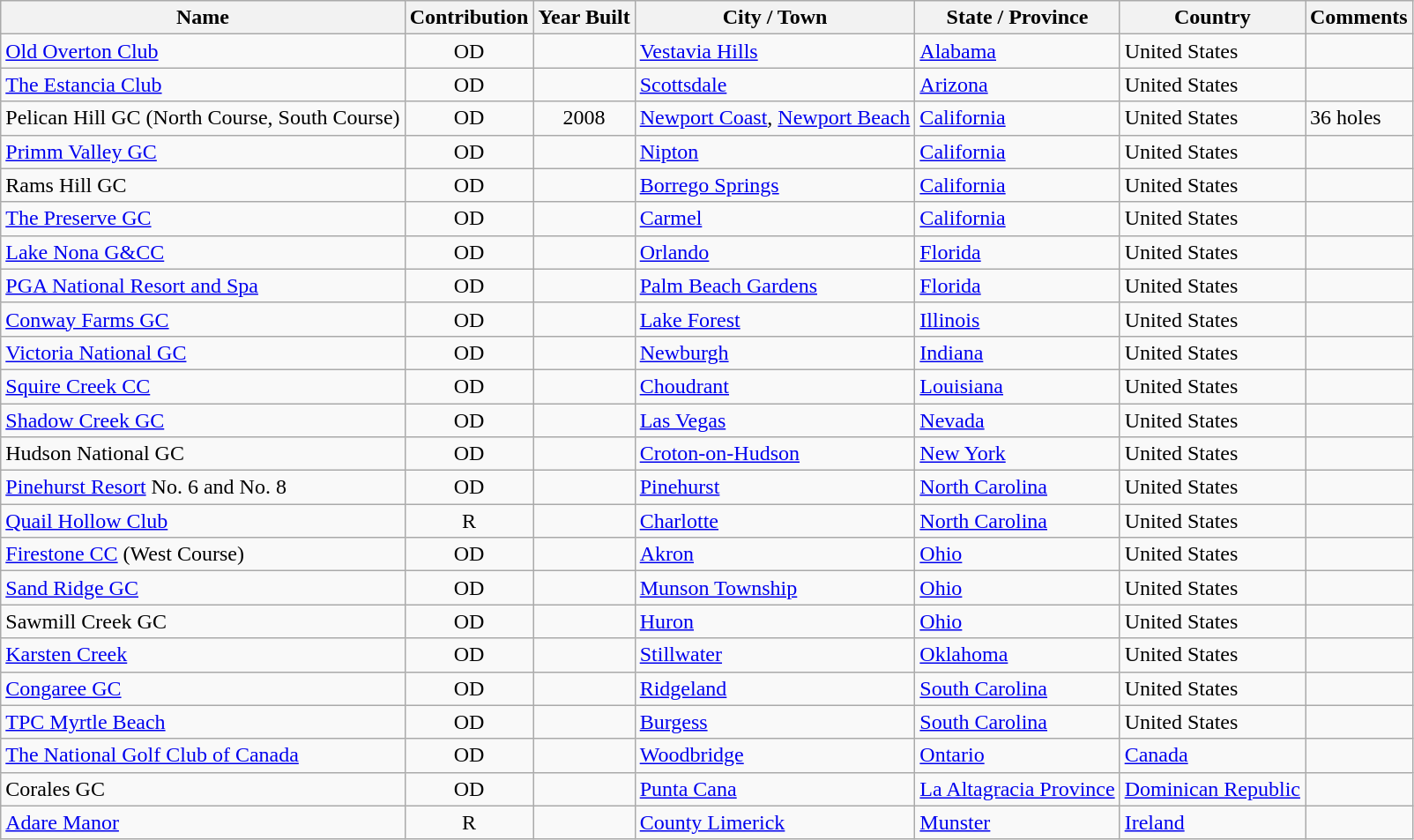<table class="sortable wikitable">
<tr>
<th>Name</th>
<th>Contribution</th>
<th>Year Built</th>
<th>City / Town</th>
<th>State / Province</th>
<th>Country</th>
<th>Comments</th>
</tr>
<tr>
<td><a href='#'>Old Overton Club</a></td>
<td align=center>OD</td>
<td align=center></td>
<td><a href='#'>Vestavia Hills</a></td>
<td><a href='#'>Alabama</a></td>
<td> United States</td>
<td></td>
</tr>
<tr>
<td><a href='#'>The Estancia Club</a></td>
<td align=center>OD</td>
<td align=center></td>
<td><a href='#'>Scottsdale</a></td>
<td><a href='#'>Arizona</a></td>
<td> United States</td>
<td></td>
</tr>
<tr>
<td>Pelican Hill GC (North Course, South Course)</td>
<td align=center>OD</td>
<td align=center>2008</td>
<td><a href='#'>Newport Coast</a>, <a href='#'>Newport Beach</a></td>
<td><a href='#'>California</a></td>
<td> United States</td>
<td>36 holes</td>
</tr>
<tr>
<td><a href='#'>Primm Valley GC</a></td>
<td align=center>OD</td>
<td align=center></td>
<td><a href='#'>Nipton</a></td>
<td><a href='#'>California</a></td>
<td> United States</td>
<td></td>
</tr>
<tr>
<td>Rams Hill GC</td>
<td align=center>OD</td>
<td align=center></td>
<td><a href='#'>Borrego Springs</a></td>
<td><a href='#'>California</a></td>
<td> United States</td>
<td></td>
</tr>
<tr>
<td><a href='#'>The Preserve GC</a></td>
<td align=center>OD</td>
<td align=center></td>
<td><a href='#'>Carmel</a></td>
<td><a href='#'>California</a></td>
<td> United States</td>
<td></td>
</tr>
<tr>
<td><a href='#'>Lake Nona G&CC</a></td>
<td align=center>OD</td>
<td align=center></td>
<td><a href='#'>Orlando</a></td>
<td><a href='#'>Florida</a></td>
<td> United States</td>
<td></td>
</tr>
<tr>
<td><a href='#'>PGA National Resort and Spa</a></td>
<td align=center>OD</td>
<td align=center></td>
<td><a href='#'>Palm Beach Gardens</a></td>
<td><a href='#'>Florida</a></td>
<td> United States</td>
<td></td>
</tr>
<tr>
<td><a href='#'>Conway Farms GC</a></td>
<td align=center>OD</td>
<td align=center></td>
<td><a href='#'>Lake Forest</a></td>
<td><a href='#'>Illinois</a></td>
<td> United States</td>
<td></td>
</tr>
<tr>
<td><a href='#'>Victoria National GC</a></td>
<td align=center>OD</td>
<td align=center></td>
<td><a href='#'>Newburgh</a></td>
<td><a href='#'>Indiana</a></td>
<td> United States</td>
<td></td>
</tr>
<tr>
<td><a href='#'>Squire Creek CC</a></td>
<td align=center>OD</td>
<td align=center></td>
<td><a href='#'>Choudrant</a></td>
<td><a href='#'>Louisiana</a></td>
<td> United States</td>
<td></td>
</tr>
<tr>
<td><a href='#'>Shadow Creek GC</a></td>
<td align=center>OD</td>
<td align=center></td>
<td><a href='#'>Las Vegas</a></td>
<td><a href='#'>Nevada</a></td>
<td> United States</td>
<td></td>
</tr>
<tr>
<td>Hudson National GC</td>
<td align=center>OD</td>
<td align=center></td>
<td><a href='#'>Croton-on-Hudson</a></td>
<td><a href='#'>New York</a></td>
<td> United States</td>
<td></td>
</tr>
<tr>
<td><a href='#'>Pinehurst Resort</a> No. 6 and No. 8</td>
<td align=center>OD</td>
<td align=center></td>
<td><a href='#'>Pinehurst</a></td>
<td><a href='#'>North Carolina</a></td>
<td> United States</td>
<td></td>
</tr>
<tr>
<td><a href='#'>Quail Hollow Club</a></td>
<td align=center>R</td>
<td align=center></td>
<td><a href='#'>Charlotte</a></td>
<td><a href='#'>North Carolina</a></td>
<td> United States</td>
<td></td>
</tr>
<tr>
<td><a href='#'>Firestone CC</a> (West Course)</td>
<td align=center>OD</td>
<td align=center></td>
<td><a href='#'>Akron</a></td>
<td><a href='#'>Ohio</a></td>
<td> United States</td>
<td></td>
</tr>
<tr>
<td><a href='#'>Sand Ridge GC</a></td>
<td align=center>OD</td>
<td align=center></td>
<td><a href='#'>Munson Township</a></td>
<td><a href='#'>Ohio</a></td>
<td> United States</td>
<td></td>
</tr>
<tr>
<td>Sawmill Creek GC</td>
<td align=center>OD</td>
<td align=center></td>
<td><a href='#'>Huron</a></td>
<td><a href='#'>Ohio</a></td>
<td> United States</td>
<td></td>
</tr>
<tr>
<td><a href='#'>Karsten Creek</a></td>
<td align=center>OD</td>
<td align=center></td>
<td><a href='#'>Stillwater</a></td>
<td><a href='#'>Oklahoma</a></td>
<td> United States</td>
<td></td>
</tr>
<tr>
<td><a href='#'>Congaree GC</a></td>
<td align="center">OD</td>
<td align=center></td>
<td><a href='#'>Ridgeland</a></td>
<td><a href='#'>South Carolina</a></td>
<td> United States</td>
<td></td>
</tr>
<tr>
<td><a href='#'>TPC Myrtle Beach</a></td>
<td align=center>OD</td>
<td align=center></td>
<td><a href='#'>Burgess</a></td>
<td><a href='#'>South Carolina</a></td>
<td> United States</td>
<td></td>
</tr>
<tr>
<td><a href='#'>The National Golf Club of Canada</a></td>
<td align=center>OD</td>
<td align=center></td>
<td><a href='#'>Woodbridge</a></td>
<td><a href='#'>Ontario</a></td>
<td> <a href='#'>Canada</a></td>
<td></td>
</tr>
<tr>
<td>Corales GC</td>
<td align=center>OD</td>
<td align=center></td>
<td><a href='#'>Punta Cana</a></td>
<td><a href='#'>La Altagracia Province</a></td>
<td> <a href='#'>Dominican Republic</a></td>
<td></td>
</tr>
<tr>
<td><a href='#'>Adare Manor</a></td>
<td align=center>R</td>
<td align=center></td>
<td><a href='#'>County Limerick</a></td>
<td><a href='#'>Munster</a></td>
<td> <a href='#'>Ireland</a></td>
<td></td>
</tr>
</table>
